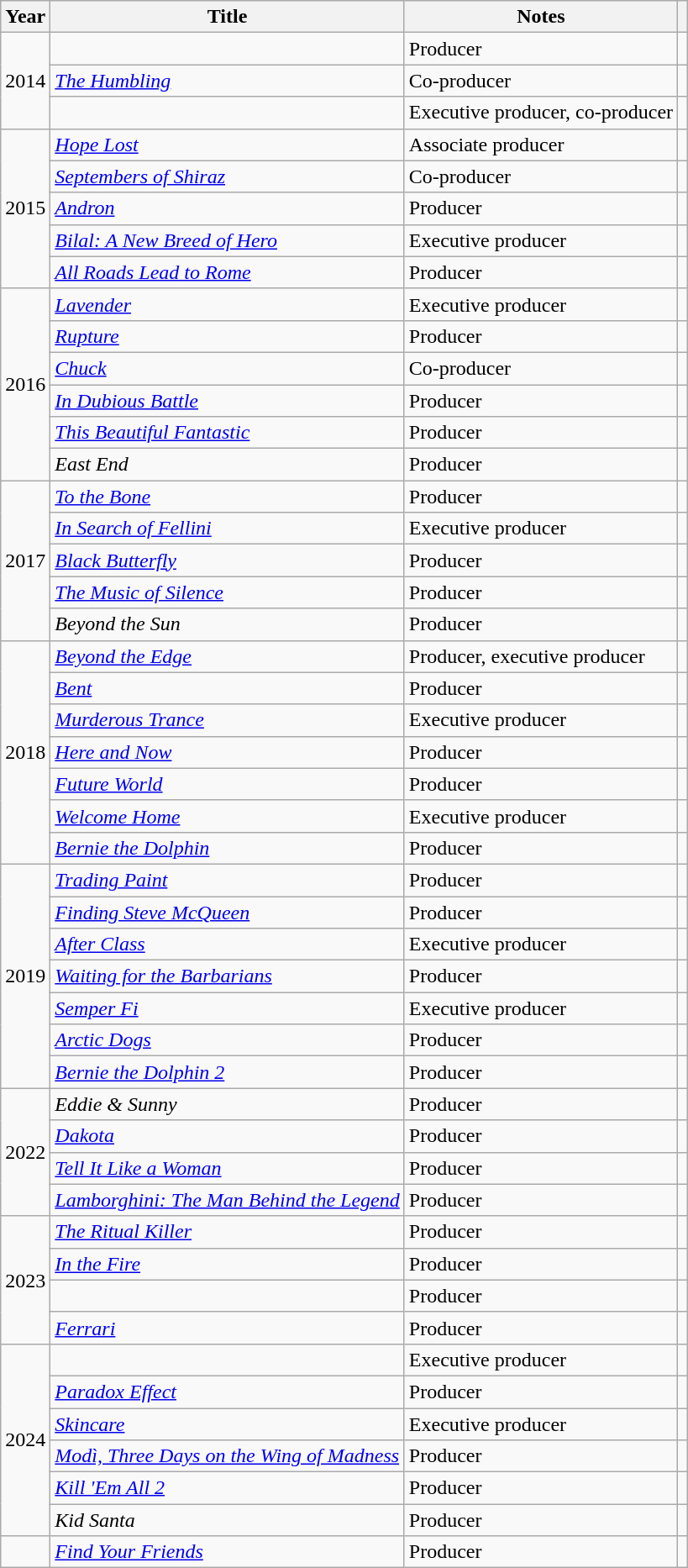<table class="wikitable plainrowheaders sortable">
<tr>
<th>Year</th>
<th>Title</th>
<th>Notes</th>
<th class="unsortable"></th>
</tr>
<tr>
<td rowspan="3">2014</td>
<td><em></em></td>
<td>Producer</td>
<td></td>
</tr>
<tr>
<td><em><a href='#'>The Humbling</a></em></td>
<td>Co-producer</td>
<td></td>
</tr>
<tr>
<td><em></em></td>
<td>Executive producer, co-producer</td>
<td></td>
</tr>
<tr>
<td rowspan="5">2015</td>
<td><em><a href='#'>Hope Lost</a></em></td>
<td>Associate producer</td>
<td></td>
</tr>
<tr>
<td><em><a href='#'>Septembers of Shiraz</a></em></td>
<td>Co-producer</td>
<td></td>
</tr>
<tr>
<td><em><a href='#'>Andron</a></em></td>
<td>Producer</td>
<td></td>
</tr>
<tr>
<td><em><a href='#'>Bilal: A New Breed of Hero</a></em></td>
<td>Executive producer</td>
<td></td>
</tr>
<tr>
<td><em><a href='#'>All Roads Lead to Rome</a></em></td>
<td>Producer</td>
<td></td>
</tr>
<tr>
<td rowspan="6">2016</td>
<td><em><a href='#'>Lavender</a></em></td>
<td>Executive producer</td>
<td></td>
</tr>
<tr>
<td><em><a href='#'>Rupture</a></em></td>
<td>Producer</td>
<td></td>
</tr>
<tr>
<td><em><a href='#'>Chuck</a></em></td>
<td>Co-producer</td>
<td></td>
</tr>
<tr>
<td><em><a href='#'>In Dubious Battle</a></em></td>
<td>Producer</td>
<td></td>
</tr>
<tr>
<td><em><a href='#'>This Beautiful Fantastic</a></em></td>
<td>Producer</td>
<td></td>
</tr>
<tr>
<td><em>East End</em></td>
<td>Producer</td>
<td></td>
</tr>
<tr>
<td rowspan="5">2017</td>
<td><em><a href='#'>To the Bone</a></em></td>
<td>Producer</td>
<td></td>
</tr>
<tr>
<td><em><a href='#'>In Search of Fellini</a></em></td>
<td>Executive producer</td>
<td></td>
</tr>
<tr>
<td><em><a href='#'>Black Butterfly</a></em></td>
<td>Producer</td>
<td></td>
</tr>
<tr>
<td><em><a href='#'>The Music of Silence</a></em></td>
<td>Producer</td>
<td></td>
</tr>
<tr>
<td><em>Beyond the Sun</em></td>
<td>Producer</td>
<td></td>
</tr>
<tr>
<td rowspan="7">2018</td>
<td><em><a href='#'>Beyond the Edge</a></em></td>
<td>Producer, executive producer</td>
<td></td>
</tr>
<tr>
<td><em><a href='#'>Bent</a></em></td>
<td>Producer</td>
<td></td>
</tr>
<tr>
<td><em><a href='#'>Murderous Trance</a></em></td>
<td>Executive producer</td>
<td></td>
</tr>
<tr>
<td><em><a href='#'>Here and Now</a></em></td>
<td>Producer</td>
<td></td>
</tr>
<tr>
<td><em><a href='#'>Future World</a></em></td>
<td>Producer</td>
<td></td>
</tr>
<tr>
<td><em><a href='#'>Welcome Home</a></em></td>
<td>Executive producer</td>
<td></td>
</tr>
<tr>
<td><em><a href='#'>Bernie the Dolphin</a></em></td>
<td>Producer</td>
<td></td>
</tr>
<tr>
<td rowspan="7">2019</td>
<td><em><a href='#'>Trading Paint</a></em></td>
<td>Producer</td>
<td></td>
</tr>
<tr>
<td><em><a href='#'>Finding Steve McQueen</a></em></td>
<td>Producer</td>
<td></td>
</tr>
<tr>
<td><em><a href='#'>After Class</a></em></td>
<td>Executive producer</td>
<td></td>
</tr>
<tr>
<td><em><a href='#'>Waiting for the Barbarians</a></em></td>
<td>Producer</td>
<td></td>
</tr>
<tr>
<td><em><a href='#'>Semper Fi</a></em></td>
<td>Executive producer</td>
<td></td>
</tr>
<tr>
<td><em><a href='#'>Arctic Dogs</a></em></td>
<td>Producer</td>
<td></td>
</tr>
<tr>
<td><em><a href='#'>Bernie the Dolphin 2</a></em></td>
<td>Producer</td>
<td></td>
</tr>
<tr>
<td rowspan="4">2022</td>
<td><em>Eddie & Sunny</em></td>
<td>Producer</td>
<td></td>
</tr>
<tr>
<td><em><a href='#'>Dakota</a></em></td>
<td>Producer</td>
<td></td>
</tr>
<tr>
<td><em><a href='#'>Tell It Like a Woman</a></em></td>
<td>Producer</td>
<td></td>
</tr>
<tr>
<td><em><a href='#'>Lamborghini: The Man Behind the Legend</a></em></td>
<td>Producer</td>
<td></td>
</tr>
<tr>
<td rowspan="4">2023</td>
<td><em><a href='#'>The Ritual Killer</a></em></td>
<td>Producer</td>
<td></td>
</tr>
<tr>
<td><em><a href='#'>In the Fire</a></em></td>
<td>Producer</td>
<td></td>
</tr>
<tr>
<td><em></em></td>
<td>Producer</td>
<td></td>
</tr>
<tr>
<td><em><a href='#'>Ferrari</a></em></td>
<td>Producer</td>
<td></td>
</tr>
<tr>
<td rowspan="6">2024</td>
<td><em></em></td>
<td>Executive producer</td>
<td></td>
</tr>
<tr>
<td><em><a href='#'>Paradox Effect</a></em></td>
<td>Producer</td>
<td></td>
</tr>
<tr>
<td><em><a href='#'>Skincare</a></em></td>
<td>Executive producer</td>
<td></td>
</tr>
<tr>
<td><em><a href='#'>Modì, Three Days on the Wing of Madness</a></em></td>
<td>Producer</td>
<td></td>
</tr>
<tr>
<td><em><a href='#'>Kill 'Em All 2</a></em></td>
<td>Producer</td>
<td></td>
</tr>
<tr>
<td><em>Kid Santa</em></td>
<td>Producer</td>
<td></td>
</tr>
<tr>
<td></td>
<td><em><a href='#'>Find Your Friends</a></em></td>
<td>Producer</td>
<td></td>
</tr>
</table>
